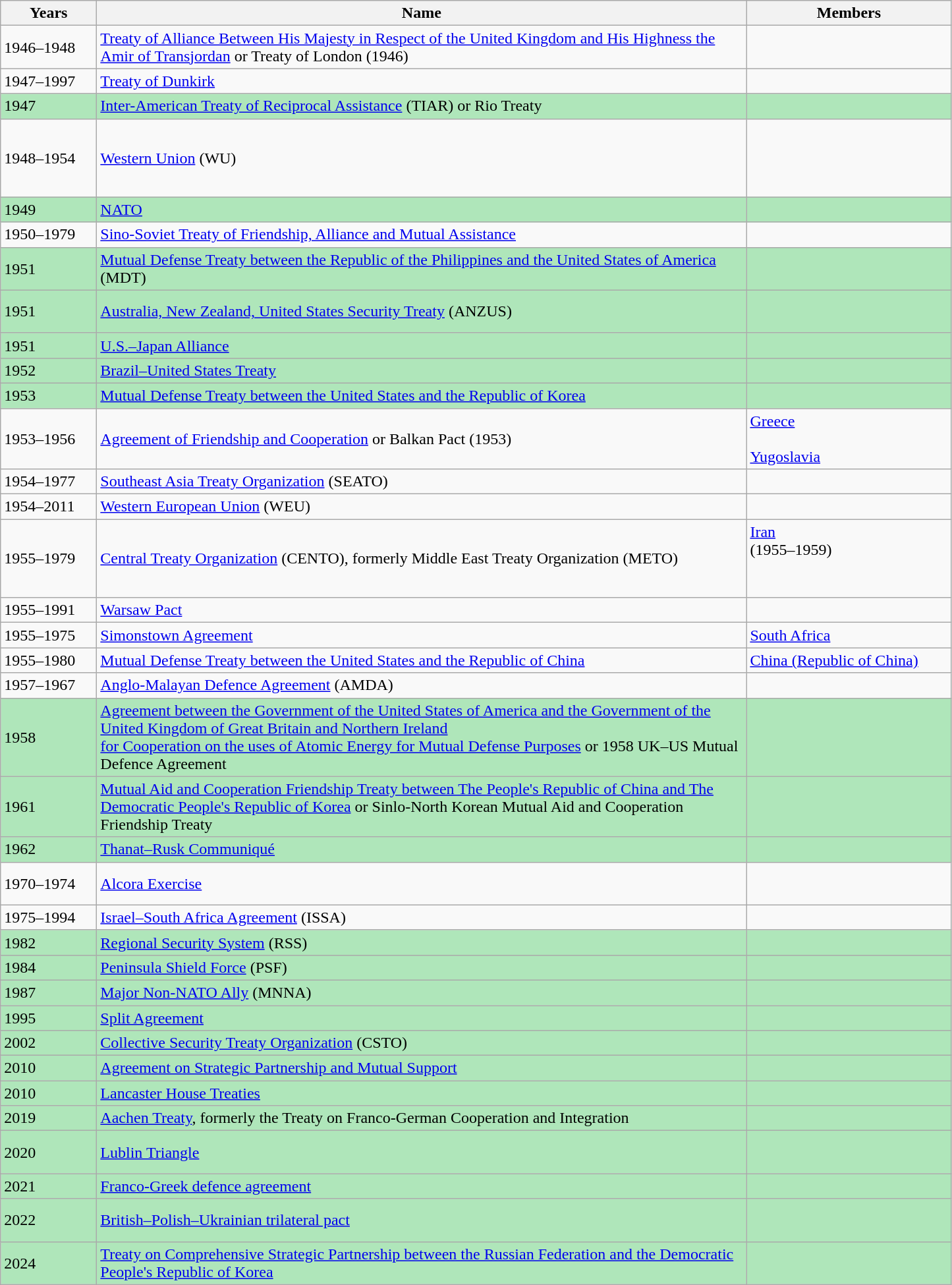<table class="wikitable">
<tr>
<th width=90px>Years</th>
<th width=650px>Name</th>
<th width=200px>Members</th>
</tr>
<tr>
<td>1946–1948</td>
<td><a href='#'>Treaty of Alliance Between His Majesty in Respect of the United Kingdom and His Highness the Amir of Transjordan</a> or Treaty of London (1946)</td>
<td><br></td>
</tr>
<tr>
<td>1947–1997</td>
<td><a href='#'>Treaty of Dunkirk</a></td>
<td><br></td>
</tr>
<tr style="background:#afe6ba"|>
<td>1947</td>
<td><a href='#'>Inter-American Treaty of Reciprocal Assistance</a> (TIAR) or Rio Treaty</td>
<td></td>
</tr>
<tr>
<td>1948–1954</td>
<td> <a href='#'>Western Union</a> (WU)</td>
<td><br><br><br><br></td>
</tr>
<tr style="background:#afe6ba"|>
<td>1949</td>
<td> <a href='#'>NATO</a></td>
<td></td>
</tr>
<tr>
<td>1950–1979</td>
<td><a href='#'>Sino-Soviet Treaty of Friendship, Alliance and Mutual Assistance</a></td>
<td><br></td>
</tr>
<tr style="background:#afe6ba"|>
<td>1951</td>
<td><a href='#'>Mutual Defense Treaty between the Republic of the Philippines and the United States of America</a> (MDT)</td>
<td><br></td>
</tr>
<tr style="background:#afe6ba"|>
<td>1951</td>
<td><a href='#'>Australia, New Zealand, United States Security Treaty</a> (ANZUS)</td>
<td><br><br></td>
</tr>
<tr style="background:#afe6ba"|>
<td>1951</td>
<td><a href='#'>U.S.–Japan Alliance</a></td>
<td><br></td>
</tr>
<tr style="background:#afe6ba"|>
<td>1952</td>
<td><a href='#'>Brazil–United States Treaty</a></td>
<td><br></td>
</tr>
<tr style="background:#afe6ba"|>
<td>1953</td>
<td><a href='#'>Mutual Defense Treaty between the United States and the Republic of Korea</a></td>
<td><br></td>
</tr>
<tr>
<td>1953–1956</td>
<td><a href='#'>Agreement of Friendship and Cooperation</a> or Balkan Pact (1953)</td>
<td> <a href='#'>Greece</a><br><br> <a href='#'>Yugoslavia</a></td>
</tr>
<tr>
<td>1954–1977</td>
<td> <a href='#'>Southeast Asia Treaty Organization</a> (SEATO)</td>
<td></td>
</tr>
<tr>
<td>1954–2011</td>
<td> <a href='#'>Western European Union</a> (WEU)</td>
<td></td>
</tr>
<tr>
<td>1955–1979</td>
<td> <a href='#'>Central Treaty Organization</a> (CENTO), formerly Middle East Treaty Organization (METO)</td>
<td> <a href='#'>Iran</a><br> (1955–1959)<br><br><br></td>
</tr>
<tr>
<td>1955–1991</td>
<td><a href='#'>Warsaw Pact</a></td>
<td></td>
</tr>
<tr>
<td>1955–1975</td>
<td><a href='#'>Simonstown Agreement</a></td>
<td> <a href='#'>South Africa</a><br></td>
</tr>
<tr>
<td>1955–1980</td>
<td><a href='#'>Mutual Defense Treaty between the United States and the Republic of China</a></td>
<td> <a href='#'>China (Republic of China)</a><br></td>
</tr>
<tr>
<td>1957–1967</td>
<td><a href='#'>Anglo-Malayan Defence Agreement</a> (AMDA)</td>
<td><br></td>
</tr>
<tr style="background:#afe6ba"|>
<td>1958</td>
<td><a href='#'>Agreement between the Government of the United States of America and the Government of the United Kingdom of Great Britain and Northern Ireland<br>for Cooperation on the uses of Atomic Energy for Mutual Defense Purposes</a> or 1958 UK–US Mutual Defence Agreement</td>
<td><br></td>
</tr>
<tr style="background:#afe6ba"|>
<td>1961</td>
<td><a href='#'>Mutual Aid and Cooperation Friendship Treaty between The People's Republic of China and The Democratic People's Republic of Korea</a> or Sinlo-North Korean Mutual Aid and Cooperation Friendship Treaty</td>
<td><br></td>
</tr>
<tr style="background:#afe6ba"|>
<td>1962</td>
<td><a href='#'>Thanat–Rusk Communiqué</a></td>
<td><br></td>
</tr>
<tr>
<td>1970–1974</td>
<td><a href='#'>Alcora Exercise</a></td>
<td><br><br></td>
</tr>
<tr>
<td>1975–1994</td>
<td><a href='#'>Israel–South Africa Agreement</a> (ISSA)</td>
<td><br></td>
</tr>
<tr style="background:#afe6ba"|>
<td>1982</td>
<td><a href='#'>Regional Security System</a> (RSS)</td>
<td></td>
</tr>
<tr style="background:#afe6ba"|>
<td>1984</td>
<td><a href='#'>Peninsula Shield Force</a> (PSF)</td>
<td></td>
</tr>
<tr style="background:#afe6ba"|>
<td>1987</td>
<td> <a href='#'>Major Non-NATO Ally</a> (MNNA)</td>
<td></td>
</tr>
<tr style="background:#afe6ba">
<td>1995</td>
<td><a href='#'>Split Agreement</a></td>
<td><br></td>
</tr>
<tr style="background:#afe6ba"|>
<td>2002</td>
<td> <a href='#'>Collective Security Treaty Organization</a> (CSTO)</td>
<td></td>
</tr>
<tr style="background:#afe6ba"|>
<td>2010</td>
<td><a href='#'>Agreement on Strategic Partnership and Mutual Support</a></td>
<td><br></td>
</tr>
<tr style="background:#afe6ba"|>
<td>2010</td>
<td><a href='#'>Lancaster House Treaties</a></td>
<td><br></td>
</tr>
<tr style="background:#afe6ba"|>
<td>2019</td>
<td><a href='#'>Aachen Treaty</a>, formerly the Treaty on Franco-German Cooperation and Integration</td>
<td><br></td>
</tr>
<tr style="background:#afe6ba"|>
<td>2020</td>
<td><a href='#'>Lublin Triangle</a></td>
<td><br><br></td>
</tr>
<tr style="background:#afe6ba">
<td>2021</td>
<td><a href='#'>Franco-Greek defence agreement</a></td>
<td><br></td>
</tr>
<tr style="background:#afe6ba"|>
<td>2022</td>
<td><a href='#'>British–Polish–Ukrainian trilateral pact</a></td>
<td><br><br></td>
</tr>
<tr style="background:#afe6ba"|>
<td>2024</td>
<td><a href='#'>Treaty on Comprehensive Strategic Partnership between the Russian Federation and the Democratic People's Republic of Korea</a></td>
<td><br></td>
</tr>
</table>
